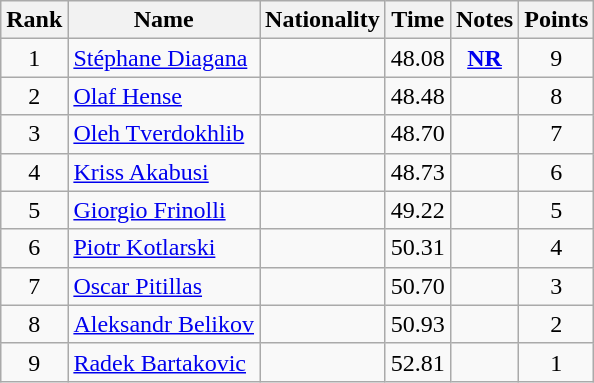<table class="wikitable sortable" style="text-align:center">
<tr>
<th>Rank</th>
<th>Name</th>
<th>Nationality</th>
<th>Time</th>
<th>Notes</th>
<th>Points</th>
</tr>
<tr>
<td>1</td>
<td align=left><a href='#'>Stéphane Diagana</a></td>
<td align=left></td>
<td>48.08</td>
<td><strong><a href='#'>NR</a></strong></td>
<td>9</td>
</tr>
<tr>
<td>2</td>
<td align=left><a href='#'>Olaf Hense</a></td>
<td align=left></td>
<td>48.48</td>
<td></td>
<td>8</td>
</tr>
<tr>
<td>3</td>
<td align=left><a href='#'>Oleh Tverdokhlib</a></td>
<td align=left></td>
<td>48.70</td>
<td></td>
<td>7</td>
</tr>
<tr>
<td>4</td>
<td align=left><a href='#'>Kriss Akabusi</a></td>
<td align=left></td>
<td>48.73</td>
<td></td>
<td>6</td>
</tr>
<tr>
<td>5</td>
<td align=left><a href='#'>Giorgio Frinolli</a></td>
<td align=left></td>
<td>49.22</td>
<td></td>
<td>5</td>
</tr>
<tr>
<td>6</td>
<td align=left><a href='#'>Piotr Kotlarski</a></td>
<td align=left></td>
<td>50.31</td>
<td></td>
<td>4</td>
</tr>
<tr>
<td>7</td>
<td align=left><a href='#'>Oscar Pitillas</a></td>
<td align=left></td>
<td>50.70</td>
<td></td>
<td>3</td>
</tr>
<tr>
<td>8</td>
<td align=left><a href='#'>Aleksandr Belikov</a></td>
<td align=left></td>
<td>50.93</td>
<td></td>
<td>2</td>
</tr>
<tr>
<td>9</td>
<td align=left><a href='#'>Radek Bartakovic</a></td>
<td align=left></td>
<td>52.81</td>
<td></td>
<td>1</td>
</tr>
</table>
